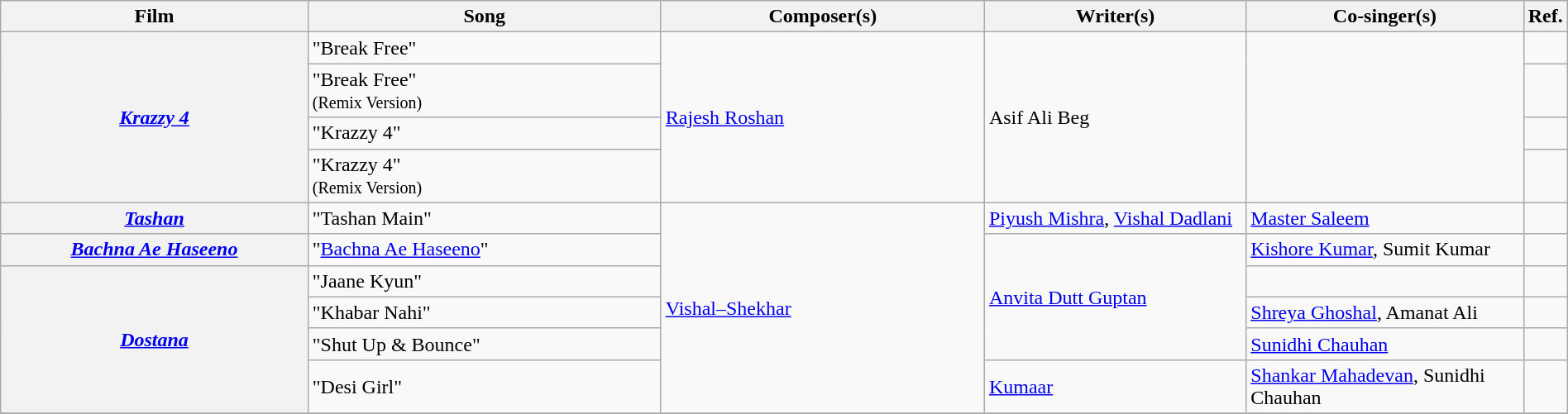<table class="wikitable plainrowheaders" width="100%" textcolor:#000;">
<tr>
<th scope="col" width=20%><strong>Film</strong></th>
<th scope="col" width=23%><strong>Song</strong></th>
<th scope="col" width=21%><strong>Composer(s)</strong></th>
<th scope="col" width=17%><strong>Writer(s)</strong></th>
<th scope="col" width=18%><strong>Co-singer(s)</strong></th>
<th scope="col" width=1%><strong>Ref.</strong></th>
</tr>
<tr>
<th scope="row" rowspan="4"><em><a href='#'>Krazzy 4</a></em></th>
<td>"Break Free"</td>
<td rowspan="4"><a href='#'>Rajesh Roshan</a></td>
<td rowspan="4">Asif Ali Beg</td>
<td rowspan="4"></td>
<td></td>
</tr>
<tr>
<td>"Break Free"<br><small>(Remix Version)</small></td>
<td></td>
</tr>
<tr>
<td>"Krazzy 4"</td>
<td></td>
</tr>
<tr>
<td>"Krazzy 4"<br><small>(Remix Version)</small></td>
<td></td>
</tr>
<tr>
<th scope="row"><em><a href='#'>Tashan</a></em></th>
<td>"Tashan Main"</td>
<td rowspan="6"><a href='#'>Vishal–Shekhar</a></td>
<td><a href='#'>Piyush Mishra</a>, <a href='#'>Vishal Dadlani</a></td>
<td><a href='#'>Master Saleem</a></td>
<td></td>
</tr>
<tr>
<th scope="row"><em><a href='#'>Bachna Ae Haseeno</a></em></th>
<td>"<a href='#'>Bachna Ae Haseeno</a>"</td>
<td rowspan="4"><a href='#'>Anvita Dutt Guptan</a></td>
<td><a href='#'>Kishore Kumar</a>, Sumit Kumar</td>
<td></td>
</tr>
<tr>
<th scope="row" rowspan="4"><em><a href='#'>Dostana</a></em></th>
<td>"Jaane Kyun"</td>
<td></td>
<td></td>
</tr>
<tr>
<td>"Khabar Nahi"</td>
<td><a href='#'>Shreya Ghoshal</a>, Amanat Ali</td>
<td></td>
</tr>
<tr>
<td>"Shut Up & Bounce"</td>
<td><a href='#'>Sunidhi Chauhan</a></td>
<td></td>
</tr>
<tr>
<td>"Desi Girl"</td>
<td><a href='#'>Kumaar</a></td>
<td><a href='#'>Shankar Mahadevan</a>, Sunidhi Chauhan</td>
<td></td>
</tr>
<tr>
</tr>
</table>
